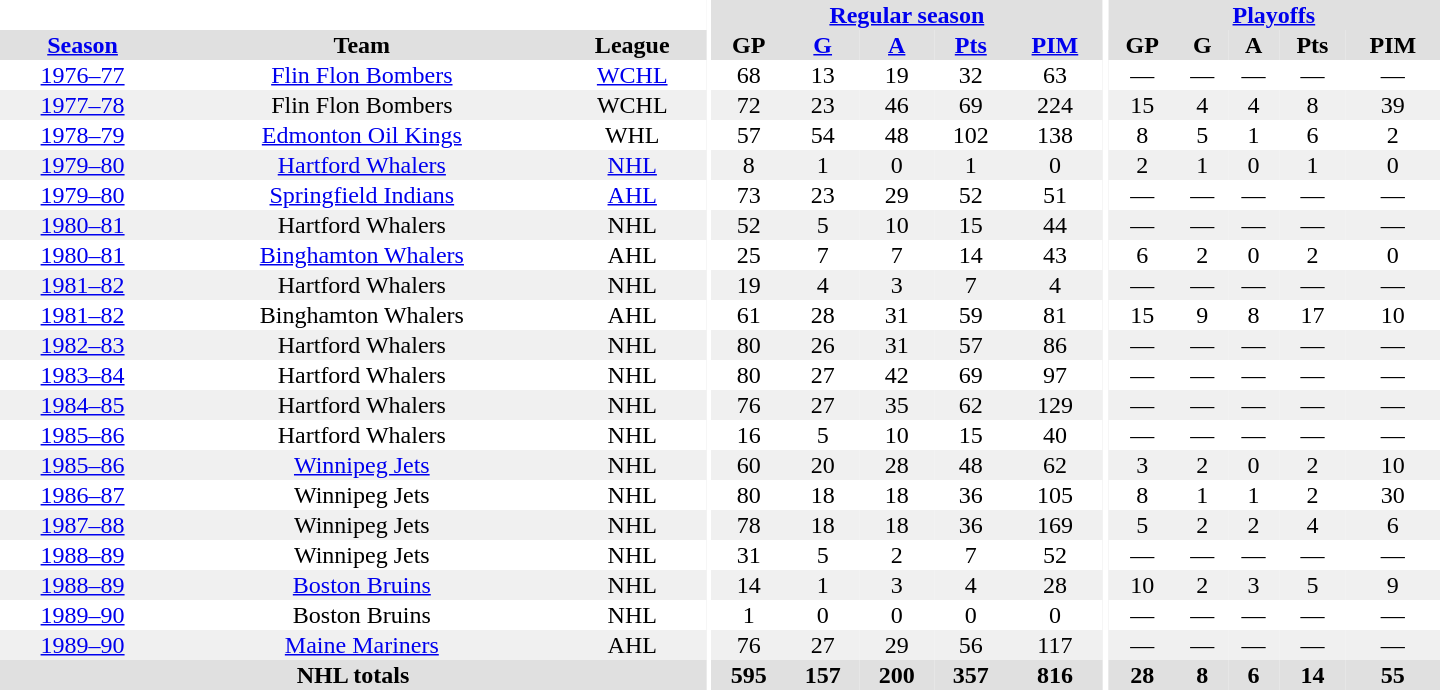<table border="0" cellpadding="1" cellspacing="0" style="text-align:center; width:60em">
<tr bgcolor="#e0e0e0">
<th colspan="3" bgcolor="#ffffff"></th>
<th rowspan="99" bgcolor="#ffffff"></th>
<th colspan="5"><a href='#'>Regular season</a></th>
<th rowspan="99" bgcolor="#ffffff"></th>
<th colspan="5"><a href='#'>Playoffs</a></th>
</tr>
<tr bgcolor="#e0e0e0">
<th><a href='#'>Season</a></th>
<th>Team</th>
<th>League</th>
<th>GP</th>
<th><a href='#'>G</a></th>
<th><a href='#'>A</a></th>
<th><a href='#'>Pts</a></th>
<th><a href='#'>PIM</a></th>
<th>GP</th>
<th>G</th>
<th>A</th>
<th>Pts</th>
<th>PIM</th>
</tr>
<tr>
<td><a href='#'>1976–77</a></td>
<td><a href='#'>Flin Flon Bombers</a></td>
<td><a href='#'>WCHL</a></td>
<td>68</td>
<td>13</td>
<td>19</td>
<td>32</td>
<td>63</td>
<td>—</td>
<td>—</td>
<td>—</td>
<td>—</td>
<td>—</td>
</tr>
<tr bgcolor="#f0f0f0">
<td><a href='#'>1977–78</a></td>
<td>Flin Flon Bombers</td>
<td>WCHL</td>
<td>72</td>
<td>23</td>
<td>46</td>
<td>69</td>
<td>224</td>
<td>15</td>
<td>4</td>
<td>4</td>
<td>8</td>
<td>39</td>
</tr>
<tr>
<td><a href='#'>1978–79</a></td>
<td><a href='#'>Edmonton Oil Kings</a></td>
<td>WHL</td>
<td>57</td>
<td>54</td>
<td>48</td>
<td>102</td>
<td>138</td>
<td>8</td>
<td>5</td>
<td>1</td>
<td>6</td>
<td>2</td>
</tr>
<tr bgcolor="#f0f0f0">
<td><a href='#'>1979–80</a></td>
<td><a href='#'>Hartford Whalers</a></td>
<td><a href='#'>NHL</a></td>
<td>8</td>
<td>1</td>
<td>0</td>
<td>1</td>
<td>0</td>
<td>2</td>
<td>1</td>
<td>0</td>
<td>1</td>
<td>0</td>
</tr>
<tr>
<td><a href='#'>1979–80</a></td>
<td><a href='#'>Springfield Indians</a></td>
<td><a href='#'>AHL</a></td>
<td>73</td>
<td>23</td>
<td>29</td>
<td>52</td>
<td>51</td>
<td>—</td>
<td>—</td>
<td>—</td>
<td>—</td>
<td>—</td>
</tr>
<tr bgcolor="#f0f0f0">
<td><a href='#'>1980–81</a></td>
<td>Hartford Whalers</td>
<td>NHL</td>
<td>52</td>
<td>5</td>
<td>10</td>
<td>15</td>
<td>44</td>
<td>—</td>
<td>—</td>
<td>—</td>
<td>—</td>
<td>—</td>
</tr>
<tr>
<td><a href='#'>1980–81</a></td>
<td><a href='#'>Binghamton Whalers</a></td>
<td>AHL</td>
<td>25</td>
<td>7</td>
<td>7</td>
<td>14</td>
<td>43</td>
<td>6</td>
<td>2</td>
<td>0</td>
<td>2</td>
<td>0</td>
</tr>
<tr bgcolor="#f0f0f0">
<td><a href='#'>1981–82</a></td>
<td>Hartford Whalers</td>
<td>NHL</td>
<td>19</td>
<td>4</td>
<td>3</td>
<td>7</td>
<td>4</td>
<td>—</td>
<td>—</td>
<td>—</td>
<td>—</td>
<td>—</td>
</tr>
<tr>
<td><a href='#'>1981–82</a></td>
<td>Binghamton Whalers</td>
<td>AHL</td>
<td>61</td>
<td>28</td>
<td>31</td>
<td>59</td>
<td>81</td>
<td>15</td>
<td>9</td>
<td>8</td>
<td>17</td>
<td>10</td>
</tr>
<tr bgcolor="#f0f0f0">
<td><a href='#'>1982–83</a></td>
<td>Hartford Whalers</td>
<td>NHL</td>
<td>80</td>
<td>26</td>
<td>31</td>
<td>57</td>
<td>86</td>
<td>—</td>
<td>—</td>
<td>—</td>
<td>—</td>
<td>—</td>
</tr>
<tr>
<td><a href='#'>1983–84</a></td>
<td>Hartford Whalers</td>
<td>NHL</td>
<td>80</td>
<td>27</td>
<td>42</td>
<td>69</td>
<td>97</td>
<td>—</td>
<td>—</td>
<td>—</td>
<td>—</td>
<td>—</td>
</tr>
<tr bgcolor="#f0f0f0">
<td><a href='#'>1984–85</a></td>
<td>Hartford Whalers</td>
<td>NHL</td>
<td>76</td>
<td>27</td>
<td>35</td>
<td>62</td>
<td>129</td>
<td>—</td>
<td>—</td>
<td>—</td>
<td>—</td>
<td>—</td>
</tr>
<tr>
<td><a href='#'>1985–86</a></td>
<td>Hartford Whalers</td>
<td>NHL</td>
<td>16</td>
<td>5</td>
<td>10</td>
<td>15</td>
<td>40</td>
<td>—</td>
<td>—</td>
<td>—</td>
<td>—</td>
<td>—</td>
</tr>
<tr bgcolor="#f0f0f0">
<td><a href='#'>1985–86</a></td>
<td><a href='#'>Winnipeg Jets</a></td>
<td>NHL</td>
<td>60</td>
<td>20</td>
<td>28</td>
<td>48</td>
<td>62</td>
<td>3</td>
<td>2</td>
<td>0</td>
<td>2</td>
<td>10</td>
</tr>
<tr>
<td><a href='#'>1986–87</a></td>
<td>Winnipeg Jets</td>
<td>NHL</td>
<td>80</td>
<td>18</td>
<td>18</td>
<td>36</td>
<td>105</td>
<td>8</td>
<td>1</td>
<td>1</td>
<td>2</td>
<td>30</td>
</tr>
<tr bgcolor="#f0f0f0">
<td><a href='#'>1987–88</a></td>
<td>Winnipeg Jets</td>
<td>NHL</td>
<td>78</td>
<td>18</td>
<td>18</td>
<td>36</td>
<td>169</td>
<td>5</td>
<td>2</td>
<td>2</td>
<td>4</td>
<td>6</td>
</tr>
<tr>
<td><a href='#'>1988–89</a></td>
<td>Winnipeg Jets</td>
<td>NHL</td>
<td>31</td>
<td>5</td>
<td>2</td>
<td>7</td>
<td>52</td>
<td>—</td>
<td>—</td>
<td>—</td>
<td>—</td>
<td>—</td>
</tr>
<tr bgcolor="#f0f0f0">
<td><a href='#'>1988–89</a></td>
<td><a href='#'>Boston Bruins</a></td>
<td>NHL</td>
<td>14</td>
<td>1</td>
<td>3</td>
<td>4</td>
<td>28</td>
<td>10</td>
<td>2</td>
<td>3</td>
<td>5</td>
<td>9</td>
</tr>
<tr>
<td><a href='#'>1989–90</a></td>
<td>Boston Bruins</td>
<td>NHL</td>
<td>1</td>
<td>0</td>
<td>0</td>
<td>0</td>
<td>0</td>
<td>—</td>
<td>—</td>
<td>—</td>
<td>—</td>
<td>—</td>
</tr>
<tr bgcolor="#f0f0f0">
<td><a href='#'>1989–90</a></td>
<td><a href='#'>Maine Mariners</a></td>
<td>AHL</td>
<td>76</td>
<td>27</td>
<td>29</td>
<td>56</td>
<td>117</td>
<td>—</td>
<td>—</td>
<td>—</td>
<td>—</td>
<td>—</td>
</tr>
<tr>
</tr>
<tr ALIGN="center" bgcolor="#e0e0e0">
<th colspan="3">NHL totals</th>
<th ALIGN="center">595</th>
<th ALIGN="center">157</th>
<th ALIGN="center">200</th>
<th ALIGN="center">357</th>
<th ALIGN="center">816</th>
<th ALIGN="center">28</th>
<th ALIGN="center">8</th>
<th ALIGN="center">6</th>
<th ALIGN="center">14</th>
<th ALIGN="center">55</th>
</tr>
</table>
